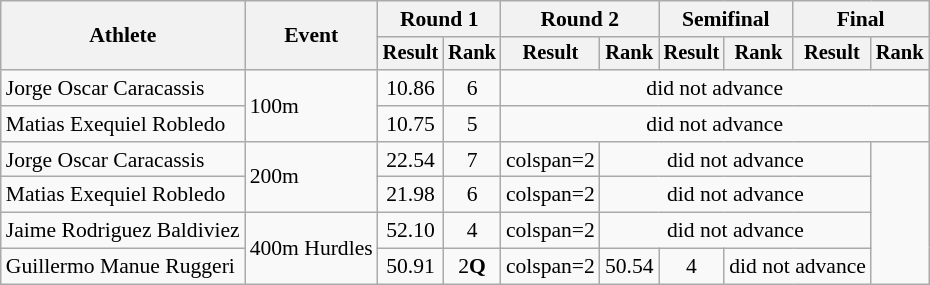<table class="wikitable" style="font-size:90%">
<tr>
<th rowspan="2">Athlete</th>
<th rowspan="2">Event</th>
<th colspan="2">Round 1</th>
<th colspan="2">Round 2</th>
<th colspan="2">Semifinal</th>
<th colspan="2">Final</th>
</tr>
<tr style="font-size:95%">
<th>Result</th>
<th>Rank</th>
<th>Result</th>
<th>Rank</th>
<th>Result</th>
<th>Rank</th>
<th>Result</th>
<th>Rank</th>
</tr>
<tr align=center>
<td align=left>Jorge Oscar Caracassis</td>
<td align=left rowspan=2>100m</td>
<td>10.86</td>
<td>6</td>
<td colspan=6>did not advance</td>
</tr>
<tr align=center>
<td align=left>Matias Exequiel Robledo</td>
<td>10.75</td>
<td>5</td>
<td colspan=6>did not advance</td>
</tr>
<tr align=center>
<td align=left>Jorge Oscar Caracassis</td>
<td align=left rowspan=2>200m</td>
<td>22.54</td>
<td>7</td>
<td>colspan=2 </td>
<td colspan=4>did not advance</td>
</tr>
<tr align=center>
<td align=left>Matias Exequiel Robledo</td>
<td>21.98</td>
<td>6</td>
<td>colspan=2 </td>
<td colspan=4>did not advance</td>
</tr>
<tr align=center>
<td align=left>Jaime Rodriguez Baldiviez</td>
<td align=left rowspan=2>400m Hurdles</td>
<td>52.10</td>
<td>4</td>
<td>colspan=2 </td>
<td colspan=4>did not advance</td>
</tr>
<tr align=center>
<td align=left>Guillermo Manue Ruggeri</td>
<td>50.91</td>
<td>2<strong>Q</strong></td>
<td>colspan=2 </td>
<td>50.54</td>
<td>4</td>
<td colspan=2>did not advance</td>
</tr>
</table>
